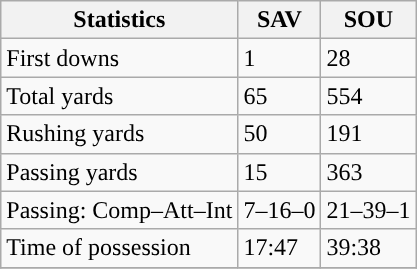<table class="wikitable" style="float: left;">
<tr>
<th>Statistics</th>
<th>SAV</th>
<th>SOU</th>
</tr>
<tr>
<td>First downs</td>
<td>1</td>
<td>28</td>
</tr>
<tr>
<td>Total yards</td>
<td>65</td>
<td>554</td>
</tr>
<tr>
<td>Rushing yards</td>
<td>50</td>
<td>191</td>
</tr>
<tr>
<td>Passing yards</td>
<td>15</td>
<td>363</td>
</tr>
<tr>
<td>Passing: Comp–Att–Int</td>
<td>7–16–0</td>
<td>21–39–1</td>
</tr>
<tr>
<td>Time of possession</td>
<td>17:47</td>
<td>39:38</td>
</tr>
<tr>
</tr>
</table>
